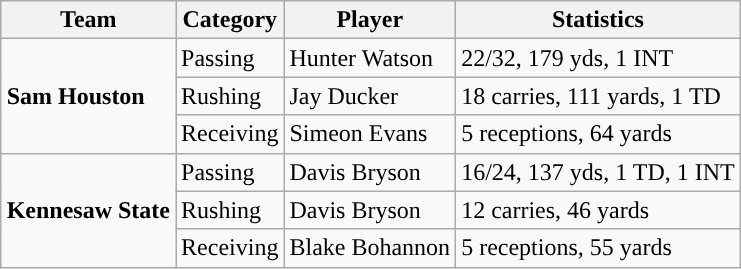<table class="wikitable" style="float: right;">
<tr>
<th>Team</th>
<th>Category</th>
<th>Player</th>
<th>Statistics</th>
</tr>
<tr>
<td rowspan=3><strong>Sam Houston</strong></td>
<td>Passing</td>
<td>Hunter Watson</td>
<td>22/32, 179 yds, 1 INT</td>
</tr>
<tr>
<td>Rushing</td>
<td>Jay Ducker</td>
<td>18 carries, 111 yards, 1 TD</td>
</tr>
<tr>
<td>Receiving</td>
<td>Simeon Evans</td>
<td>5 receptions, 64 yards</td>
</tr>
<tr>
<td rowspan=3><strong>Kennesaw State</strong></td>
<td>Passing</td>
<td>Davis Bryson</td>
<td>16/24, 137 yds, 1 TD, 1 INT</td>
</tr>
<tr>
<td>Rushing</td>
<td>Davis Bryson</td>
<td>12 carries, 46 yards</td>
</tr>
<tr>
<td>Receiving</td>
<td>Blake Bohannon</td>
<td>5 receptions, 55 yards</td>
</tr>
</table>
